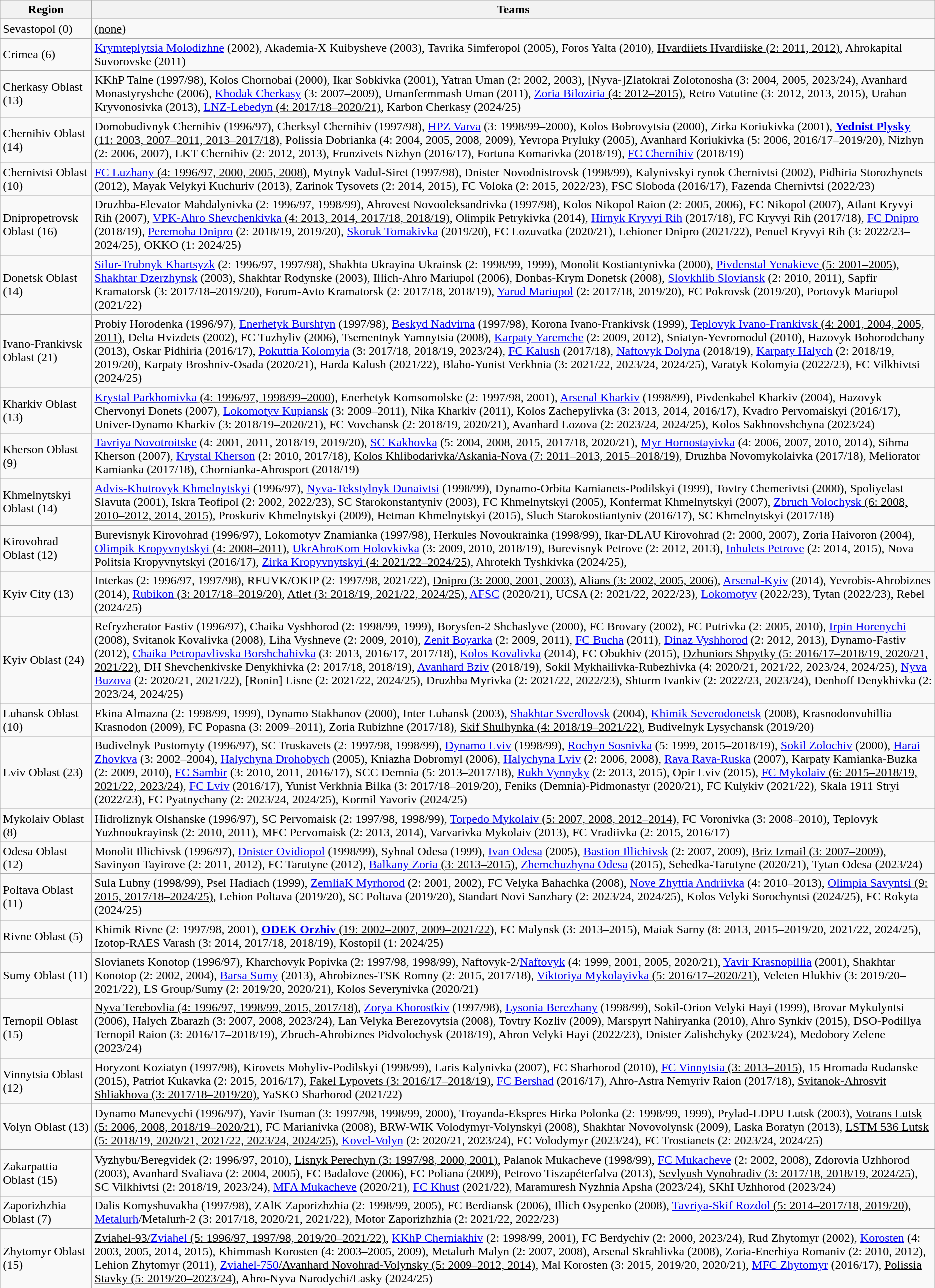<table class="wikitable mw-collapsible mw-collapsed">
<tr>
<th>Region</th>
<th>Teams</th>
</tr>
<tr>
<td>Sevastopol (0)</td>
<td><u>(none)</u></td>
</tr>
<tr>
<td>Crimea (6)</td>
<td><a href='#'>Krymteplytsia Molodizhne</a> (2002), Akademia-X Kuibysheve (2003), Tavrika Simferopol (2005), Foros Yalta (2010), <u>Hvardiiets Hvardiiske (2: 2011, 2012)</u>, Ahrokapital Suvorovske (2011)</td>
</tr>
<tr>
<td>Cherkasy Oblast (13)</td>
<td>KKhP Talne (1997/98), Kolos Chornobai (2000), Ikar Sobkivka (2001), Yatran Uman (2: 2002, 2003), [Nyva-]Zlatokrai Zolotonosha (3: 2004, 2005, 2023/24), Avanhard Monastyryshche (2006), <a href='#'>Khodak Cherkasy</a> (3: 2007–2009), Umanfermmash Uman (2011), <u><a href='#'>Zoria Biloziria</a> (4: 2012–2015)</u>, Retro Vatutine (3: 2012, 2013, 2015), Urahan Kryvonosivka (2013), <u><a href='#'>LNZ-Lebedyn</a> (4: 2017/18–2020/21)</u>, Karbon Cherkasy (2024/25)</td>
</tr>
<tr>
<td>Chernihiv Oblast (14)</td>
<td>Domobudivnyk Chernihiv (1996/97), Cherksyl Chernihiv (1997/98), <a href='#'>HPZ Varva</a> (3: 1998/99–2000), Kolos Bobrovytsia (2000), Zirka Koriukivka (2001), <u><strong><a href='#'>Yednist Plysky</a></strong> (11: 2003, 2007–2011, 2013–2017/18)</u>, Polissia Dobrianka (4: 2004, 2005, 2008, 2009), Yevropa Pryluky (2005), Avanhard Koriukivka (5: 2006, 2016/17–2019/20), Nizhyn (2: 2006, 2007), LKT Chernihiv (2: 2012, 2013), Frunzivets Nizhyn (2016/17), Fortuna Komarivka (2018/19), <a href='#'>FC Chernihiv</a> (2018/19)</td>
</tr>
<tr>
<td>Chernivtsi Oblast (10)</td>
<td><u><a href='#'>FC Luzhany</a> (4: 1996/97, 2000, 2005, 2008)</u>, Mytnyk Vadul-Siret (1997/98), Dnister Novodnistrovsk (1998/99), Kalynivskyi rynok Chernivtsi (2002), Pidhiria Storozhynets (2012), Mayak Velykyi Kuchuriv (2013), Zarinok Tysovets (2: 2014, 2015), FC Voloka (2: 2015, 2022/23), FSC Sloboda (2016/17), Fazenda Chernivtsi (2022/23)</td>
</tr>
<tr>
<td>Dnipropetrovsk Oblast (16)</td>
<td>Druzhba-Elevator Mahdalynivka (2: 1996/97, 1998/99), Ahrovest Novooleksandrivka (1997/98), Kolos Nikopol Raion (2: 2005, 2006), FC Nikopol (2007), Atlant Kryvyi Rih (2007), <u><a href='#'>VPK-Ahro Shevchenkivka</a> (4: 2013, 2014, 2017/18, 2018/19)</u>, Olimpik Petrykivka (2014), <a href='#'>Hirnyk Kryvyi Rih</a> (2017/18), FC Kryvyi Rih (2017/18), <a href='#'>FC Dnipro</a> (2018/19), <a href='#'>Peremoha Dnipro</a> (2: 2018/19, 2019/20), <a href='#'>Skoruk Tomakivka</a> (2019/20), FC Lozuvatka (2020/21), Lehioner Dnipro (2021/22), Penuel Kryvyi Rih (3: 2022/23–2024/25), OKKO (1: 2024/25)</td>
</tr>
<tr>
<td>Donetsk Oblast (14)</td>
<td><a href='#'>Silur-Trubnyk Khartsyzk</a> (2: 1996/97, 1997/98), Shakhta Ukrayina Ukrainsk (2: 1998/99, 1999), Monolit Kostiantynivka (2000), <u><a href='#'>Pivdenstal Yenakieve</a> (5: 2001–2005)</u>, <a href='#'>Shakhtar Dzerzhynsk</a> (2003), Shakhtar Rodynske (2003), Illich-Ahro Mariupol (2006), Donbas-Krym Donetsk (2008), <a href='#'>Slovkhlib Sloviansk</a> (2: 2010, 2011), Sapfir Kramatorsk (3: 2017/18–2019/20), Forum-Avto Kramatorsk (2: 2017/18, 2018/19), <a href='#'>Yarud Mariupol</a> (2: 2017/18, 2019/20), FC Pokrovsk (2019/20), Portovyk Mariupol (2021/22)</td>
</tr>
<tr>
<td>Ivano-Frankivsk Oblast (21)</td>
<td>Probiy Horodenka (1996/97), <a href='#'>Enerhetyk Burshtyn</a> (1997/98), <a href='#'>Beskyd Nadvirna</a> (1997/98), Korona Ivano-Frankivsk (1999), <u><a href='#'>Teplovyk Ivano-Frankivsk</a> (4: 2001, 2004, 2005, 2011)</u>, Delta Hvizdets (2002), FC Tuzhyliv (2006), Tsementnyk Yamnytsia (2008), <a href='#'>Karpaty Yaremche</a> (2: 2009, 2012), Sniatyn-Yevromodul (2010), Hazovyk Bohorodchany (2013), Oskar Pidhiria (2016/17), <a href='#'>Pokuttia Kolomyia</a> (3: 2017/18, 2018/19, 2023/24), <a href='#'>FC Kalush</a> (2017/18), <a href='#'>Naftovyk Dolyna</a> (2018/19), <a href='#'>Karpaty Halych</a> (2: 2018/19, 2019/20), Karpaty Broshniv-Osada (2020/21), Harda Kalush (2021/22), Blaho-Yunist Verkhnia (3: 2021/22, 2023/24, 2024/25), Varatyk Kolomyia (2022/23), FC Vilkhivtsi (2024/25)</td>
</tr>
<tr>
<td>Kharkiv Oblast (13)</td>
<td><u><a href='#'>Krystal Parkhomivka</a> (4: 1996/97, 1998/99–2000)</u>, Enerhetyk Komsomolske (2: 1997/98, 2001), <a href='#'>Arsenal Kharkiv</a> (1998/99), Pivdenkabel Kharkiv (2004), Hazovyk Chervonyi Donets (2007), <a href='#'>Lokomotyv Kupiansk</a> (3: 2009–2011), Nika Kharkiv (2011), Kolos Zachepylivka (3: 2013, 2014, 2016/17), Kvadro Pervomaiskyi (2016/17), Univer-Dynamo Kharkiv (3: 2018/19–2020/21), FC Vovchansk (2: 2018/19, 2020/21), Avanhard Lozova (2: 2023/24, 2024/25), Kolos Sakhnovshchyna (2023/24)</td>
</tr>
<tr>
<td>Kherson Oblast (9)</td>
<td><a href='#'>Tavriya Novotroitske</a> (4: 2001, 2011, 2018/19, 2019/20), <a href='#'>SC Kakhovka</a> (5: 2004, 2008, 2015, 2017/18, 2020/21), <a href='#'>Myr Hornostayivka</a> (4: 2006, 2007, 2010, 2014), Sihma Kherson (2007), <a href='#'>Krystal Kherson</a> (2: 2010, 2017/18), <u>Kolos Khlibodarivka/Askania-Nova (7: 2011–2013, 2015–2018/19)</u>, Druzhba Novomykolaivka (2017/18), Meliorator Kamianka (2017/18), Chornianka-Ahrosport (2018/19)</td>
</tr>
<tr>
<td>Khmelnytskyi Oblast (14)</td>
<td><a href='#'>Advis-Khutrovyk Khmelnytskyi</a> (1996/97), <a href='#'>Nyva-Tekstylnyk Dunaivtsi</a> (1998/99), Dynamo-Orbita Kamianets-Podilskyi (1999), Tovtry Chemerivtsi (2000), Spoliyelast Slavuta (2001), Iskra Teofipol (2: 2002, 2022/23), SC Starokonstantyniv (2003), FC Khmelnytskyi (2005), Konfermat Khmelnytskyi (2007), <u><a href='#'>Zbruch Volochysk</a> (6: 2008, 2010–2012, 2014, 2015)</u>, Proskuriv Khmelnytskyi (2009), Hetman Khmelnytskyi (2015), Sluch Starokostiantyniv (2016/17), SC Khmelnytskyi (2017/18)</td>
</tr>
<tr>
<td>Kirovohrad Oblast (12)</td>
<td>Burevisnyk Kirovohrad (1996/97), Lokomotyv Znamianka (1997/98), Herkules Novoukrainka (1998/99), Ikar-DLAU Kirovohrad (2: 2000, 2007), Zoria Haivoron (2004), <u><a href='#'>Olimpik Kropyvnytskyi</a> (4: 2008–2011)</u>, <a href='#'>UkrAhroKom Holovkivka</a> (3: 2009, 2010, 2018/19), Burevisnyk Petrove (2: 2012, 2013), <a href='#'>Inhulets Petrove</a> (2: 2014, 2015), Nova Politsia Kropyvnytskyi (2016/17), <u><a href='#'>Zirka Kropyvnytskyi</a> (4: 2021/22–2024/25)</u>, Ahrotekh Tyshkivka (2024/25),</td>
</tr>
<tr>
<td>Kyiv City (13)</td>
<td>Interkas (2: 1996/97, 1997/98), RFUVK/OKIP (2: 1997/98, 2021/22), <u>Dnipro (3: 2000, 2001, 2003)</u>, <u>Alians (3: 2002, 2005, 2006)</u>, <a href='#'>Arsenal-Kyiv</a> (2014), Yevrobis-Ahrobiznes (2014), <u><a href='#'>Rubikon</a> (3: 2017/18–2019/20)</u>, <u>Atlet (3: 2018/19, 2021/22, 2024/25)</u>, <a href='#'>AFSC</a> (2020/21), UCSA (2: 2021/22, 2022/23), <a href='#'>Lokomotyv</a> (2022/23), Tytan (2022/23), Rebel (2024/25)</td>
</tr>
<tr>
<td>Kyiv Oblast (24)</td>
<td>Refryzherator Fastiv (1996/97), Chaika Vyshhorod (2: 1998/99, 1999), Borysfen-2 Shchaslyve (2000), FC Brovary (2002), FC Putrivka (2: 2005, 2010), <a href='#'>Irpin Horenychi</a> (2008), Svitanok Kovalivka (2008), Liha Vyshneve (2: 2009, 2010), <a href='#'>Zenit Boyarka</a> (2: 2009, 2011), <a href='#'>FC Bucha</a> (2011), <a href='#'>Dinaz Vyshhorod</a> (2: 2012, 2013), Dynamo-Fastiv (2012), <a href='#'>Chaika Petropavlivska Borshchahivka</a> (3: 2013, 2016/17, 2017/18), <a href='#'>Kolos Kovalivka</a> (2014), FC Obukhiv (2015), <u>Dzhuniors Shpytky (5: 2016/17–2018/19, 2020/21, 2021/22)</u>, DH Shevchenkivske Denykhivka (2: 2017/18, 2018/19), <a href='#'>Avanhard Bziv</a> (2018/19), Sokil Mykhailivka-Rubezhivka (4: 2020/21, 2021/22, 2023/24, 2024/25), <a href='#'>Nyva Buzova</a> (2: 2020/21, 2021/22), [Ronin] Lisne (2: 2021/22, 2024/25), Druzhba Myrivka (2: 2021/22, 2022/23), Shturm Ivankiv (2: 2022/23, 2023/24), Denhoff Denykhivka (2: 2023/24, 2024/25)</td>
</tr>
<tr>
<td>Luhansk Oblast (10)</td>
<td>Ekina Almazna (2: 1998/99, 1999), Dynamo Stakhanov (2000), Inter Luhansk (2003), <a href='#'>Shakhtar Sverdlovsk</a> (2004), <a href='#'>Khimik Severodonetsk</a> (2008), Krasnodonvuhillia Krasnodon (2009), FC Popasna (3: 2009–2011), Zoria Rubizhne (2017/18), <u>Skif Shulhynka (4: 2018/19–2021/22)</u>, Budivelnyk Lysychansk (2019/20)</td>
</tr>
<tr>
<td>Lviv Oblast (23)</td>
<td>Budivelnyk Pustomyty (1996/97), SC Truskavets (2: 1997/98, 1998/99), <a href='#'>Dynamo Lviv</a> (1998/99), <a href='#'>Rochyn Sosnivka</a> (5: 1999, 2015–2018/19), <a href='#'>Sokil Zolochiv</a> (2000), <a href='#'>Harai Zhovkva</a> (3: 2002–2004), <a href='#'>Halychyna Drohobych</a> (2005), Kniazha Dobromyl (2006), <a href='#'>Halychyna Lviv</a> (2: 2006, 2008), <a href='#'>Rava Rava-Ruska</a> (2007), Karpaty Kamianka-Buzka (2: 2009, 2010), <a href='#'>FC Sambir</a> (3: 2010, 2011, 2016/17), SCC Demnia (5: 2013–2017/18), <a href='#'>Rukh Vynnyky</a> (2: 2013, 2015), Opir Lviv (2015), <u><a href='#'>FC Mykolaiv</a> (6: 2015–2018/19, 2021/22, 2023/24)</u>, <a href='#'>FC Lviv</a> (2016/17), Yunist Verkhnia Bilka (3: 2017/18–2019/20), Feniks (Demnia)-Pidmonastyr (2020/21), FC Kulykiv (2021/22), Skala 1911 Stryi (2022/23), FC Pyatnychany (2: 2023/24, 2024/25), Kormil Yavoriv (2024/25)</td>
</tr>
<tr>
<td>Mykolaiv Oblast (8)</td>
<td>Hidroliznyk Olshanske (1996/97), SC Pervomaisk (2: 1997/98, 1998/99), <u><a href='#'>Torpedo Mykolaiv</a> (5: 2007, 2008, 2012–2014)</u>, FC Voronivka (3: 2008–2010), Teplovyk Yuzhnoukrayinsk (2: 2010, 2011), MFC Pervomaisk (2: 2013, 2014), Varvarivka Mykolaiv (2013), FC Vradiivka (2: 2015, 2016/17)</td>
</tr>
<tr>
<td>Odesa Oblast (12)</td>
<td>Monolit Illichivsk (1996/97), <a href='#'>Dnister Ovidiopol</a> (1998/99), Syhnal Odesa (1999), <a href='#'>Ivan Odesa</a> (2005), <a href='#'>Bastion Illichivsk</a> (2: 2007, 2009), <u>Briz Izmail  (3: 2007–2009)</u>, Savinyon Tayirove (2: 2011, 2012), FC Tarutyne (2012), <u><a href='#'>Balkany Zoria</a> (3: 2013–2015)</u>, <a href='#'>Zhemchuzhyna Odesa</a> (2015), Sehedka-Tarutyne (2020/21), Tytan Odesa (2023/24)</td>
</tr>
<tr>
<td>Poltava Oblast (11)</td>
<td>Sula Lubny (1998/99), Psel Hadiach (1999), <a href='#'>ZemliaK Myrhorod</a> (2: 2001, 2002), FC Velyka Bahachka (2008), <a href='#'>Nove Zhyttia Andriivka</a> (4: 2010–2013), <u><a href='#'>Olimpia Savyntsi</a> (9: 2015, 2017/18–2024/25)</u>, Lehion Poltava (2019/20), SC Poltava (2019/20), Standart Novi Sanzhary (2: 2023/24, 2024/25), Kolos Velyki Sorochyntsi (2024/25), FC Rokyta (2024/25)</td>
</tr>
<tr>
<td>Rivne Oblast (5)</td>
<td>Khimik Rivne (2: 1997/98, 2001), <u><strong><a href='#'>ODEK Orzhiv</a></strong> (19: 2002–2007, 2009–2021/22)</u>, FC Malynsk (3: 2013–2015), Maiak Sarny (8: 2013, 2015–2019/20, 2021/22, 2024/25), Izotop-RAES Varash (3: 2014, 2017/18, 2018/19), Kostopil (1: 2024/25)</td>
</tr>
<tr>
<td>Sumy Oblast (11)</td>
<td>Slovianets Konotop (1996/97), Kharchovyk Popivka (2: 1997/98, 1998/99), Naftovyk-2/<a href='#'>Naftovyk</a>  (4: 1999, 2001, 2005, 2020/21), <a href='#'>Yavir Krasnopillia</a> (2001), Shakhtar Konotop (2: 2002, 2004), <a href='#'>Barsa Sumy</a> (2013), Ahrobiznes-TSK Romny (2: 2015, 2017/18), <u><a href='#'>Viktoriya Mykolayivka</a> (5: 2016/17–2020/21)</u>, Veleten Hlukhiv (3: 2019/20–2021/22), LS Group/Sumy (2: 2019/20, 2020/21), Kolos Severynivka (2020/21)</td>
</tr>
<tr>
<td>Ternopil Oblast (15)</td>
<td><u>Nyva Terebovlia (4: 1996/97, 1998/99, 2015, 2017/18)</u>, <a href='#'>Zorya Khorostkiv</a> (1997/98), <a href='#'>Lysonia Berezhany</a>  (1998/99), Sokil-Orion Velyki Hayi (1999), Brovar Mykulyntsi (2006), Halych Zbarazh (3: 2007, 2008, 2023/24), Lan Velyka Berezovytsia (2008), Tovtry Kozliv (2009), Marspyrt Nahiryanka (2010), Ahro Synkiv (2015), DSO-Podillya Ternopil Raion (3: 2016/17–2018/19), Zbruch-Ahrobiznes Pidvolochysk (2018/19), Ahron Velyki Hayi (2022/23), Dnister Zalishchyky (2023/24), Medobory Zelene (2023/24)</td>
</tr>
<tr>
<td>Vinnytsia Oblast (12)</td>
<td>Horyzont Koziatyn (1997/98), Kirovets Mohyliv-Podilskyi (1998/99), Laris Kalynivka  (2007), FC Sharhorod (2010), <u><a href='#'>FC Vinnytsia</a> (3: 2013–2015)</u>, 15 Hromada Rudanske (2015), Patriot Kukavka (2: 2015, 2016/17), <u>Fakel Lypovets (3: 2016/17–2018/19)</u>, <a href='#'>FC Bershad</a> (2016/17), Ahro-Astra Nemyriv Raion (2017/18), <u>Svitanok-Ahrosvit Shliakhova (3: 2017/18–2019/20)</u>, YaSKO Sharhorod (2021/22)</td>
</tr>
<tr>
<td>Volyn Oblast (13)</td>
<td>Dynamo Manevychi (1996/97), Yavir Tsuman (3: 1997/98, 1998/99, 2000), Troyanda-Ekspres Hirka Polonka (2: 1998/99, 1999), Prylad-LDPU Lutsk (2003), <u>Votrans Lutsk (5: 2006, 2008, 2018/19–2020/21)</u>, FC Marianivka (2008), BRW-WIK Volodymyr-Volynskyi (2008), Shakhtar Novovolynsk (2009), Laska Boratyn (2013), <u>LSTM 536 Lutsk (5: 2018/19, 2020/21, 2021/22, 2023/24, 2024/25)</u>, <a href='#'>Kovel-Volyn</a> (2: 2020/21, 2023/24), FC Volodymyr (2023/24), FC Trostianets (2: 2023/24, 2024/25)</td>
</tr>
<tr>
<td>Zakarpattia Oblast (15)</td>
<td>Vyzhybu/Beregvidek (2: 1996/97, 2010), <u>Lisnyk Perechyn (3: 1997/98, 2000, 2001)</u>, Palanok Mukacheve (1998/99), <a href='#'>FC Mukacheve</a> (2: 2002, 2008), Zdorovia Uzhhorod (2003), Avanhard Svaliava (2: 2004, 2005), FC Badalove (2006), FC Poliana (2009), Petrovo Tiszapéterfalva (2013), <u>Sevlyush Vynohradiv (3: 2017/18, 2018/19, 2024/25)</u>, SC Vilkhivtsi (2: 2018/19, 2023/24), <a href='#'>MFA Mukacheve</a> (2020/21), <a href='#'>FC Khust</a> (2021/22), Maramuresh Nyzhnia Apsha (2023/24), SKhI Uzhhorod (2023/24)</td>
</tr>
<tr>
<td>Zaporizhzhia Oblast (7)</td>
<td>Dalis Komyshuvakha (1997/98), ZAlK Zaporizhzhia (2: 1998/99, 2005), FC Berdiansk (2006), Illich Osypenko (2008), <u><a href='#'>Tavriya-Skif Rozdol</a> (5: 2014–2017/18, 2019/20)</u>, <a href='#'>Metalurh</a>/Metalurh-2 (3: 2017/18, 2020/21, 2021/22), Motor Zaporizhzhia (2: 2021/22, 2022/23)</td>
</tr>
<tr>
<td>Zhytomyr Oblast (15)</td>
<td><u>Zviahel-93/<a href='#'>Zviahel</a> (5: 1996/97, 1997/98, 2019/20–2021/22)</u>, <a href='#'>KKhP Cherniakhiv</a> (2: 1998/99, 2001), FC Berdychiv (2: 2000, 2023/24), Rud Zhytomyr (2002), <a href='#'>Korosten</a> (4: 2003, 2005, 2014, 2015), Khimmash Korosten (4: 2003–2005, 2009), Metalurh Malyn (2: 2007, 2008), Arsenal Skrahlivka (2008), Zoria-Enerhiya Romaniv (2: 2010, 2012), Lehion Zhytomyr (2011), <u><a href='#'>Zviahel-750</a>/Avanhard Novohrad-Volynsky (5: 2009–2012, 2014)</u>, Mal Korosten (3: 2015, 2019/20, 2020/21), <a href='#'>MFC Zhytomyr</a> (2016/17), <u>Polissia Stavky (5: 2019/20–2023/24)</u>, Ahro-Nyva Narodychi/Lasky (2024/25)</td>
</tr>
</table>
